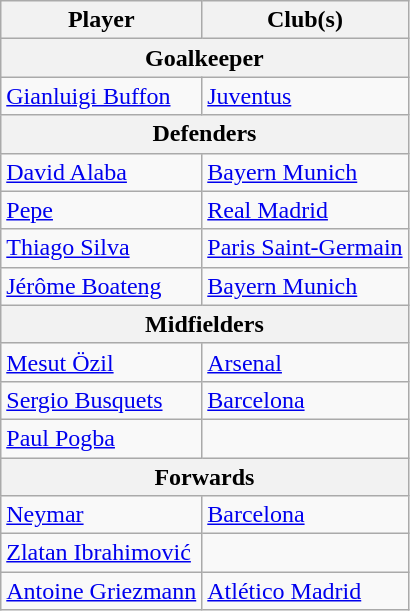<table class="wikitable mw-collapsible mw-collapsed">
<tr>
<th>Player</th>
<th>Club(s)</th>
</tr>
<tr>
<th colspan="2">Goalkeeper</th>
</tr>
<tr>
<td> <a href='#'>Gianluigi Buffon</a></td>
<td> <a href='#'>Juventus</a></td>
</tr>
<tr>
<th colspan="2">Defenders</th>
</tr>
<tr>
<td> <a href='#'>David Alaba</a></td>
<td> <a href='#'>Bayern Munich</a></td>
</tr>
<tr>
<td> <a href='#'>Pepe</a></td>
<td> <a href='#'>Real Madrid</a></td>
</tr>
<tr>
<td> <a href='#'>Thiago Silva</a></td>
<td> <a href='#'>Paris Saint-Germain</a></td>
</tr>
<tr>
<td> <a href='#'>Jérôme Boateng</a></td>
<td> <a href='#'>Bayern Munich</a></td>
</tr>
<tr>
<th colspan="2">Midfielders</th>
</tr>
<tr>
<td> <a href='#'>Mesut Özil</a></td>
<td> <a href='#'>Arsenal</a></td>
</tr>
<tr>
<td> <a href='#'>Sergio Busquets</a></td>
<td> <a href='#'>Barcelona</a></td>
</tr>
<tr>
<td> <a href='#'>Paul Pogba</a></td>
<td></td>
</tr>
<tr>
<th colspan="2">Forwards</th>
</tr>
<tr>
<td> <a href='#'>Neymar</a></td>
<td> <a href='#'>Barcelona</a></td>
</tr>
<tr>
<td> <a href='#'>Zlatan Ibrahimović</a></td>
<td></td>
</tr>
<tr>
<td> <a href='#'>Antoine Griezmann</a></td>
<td> <a href='#'>Atlético Madrid</a></td>
</tr>
</table>
